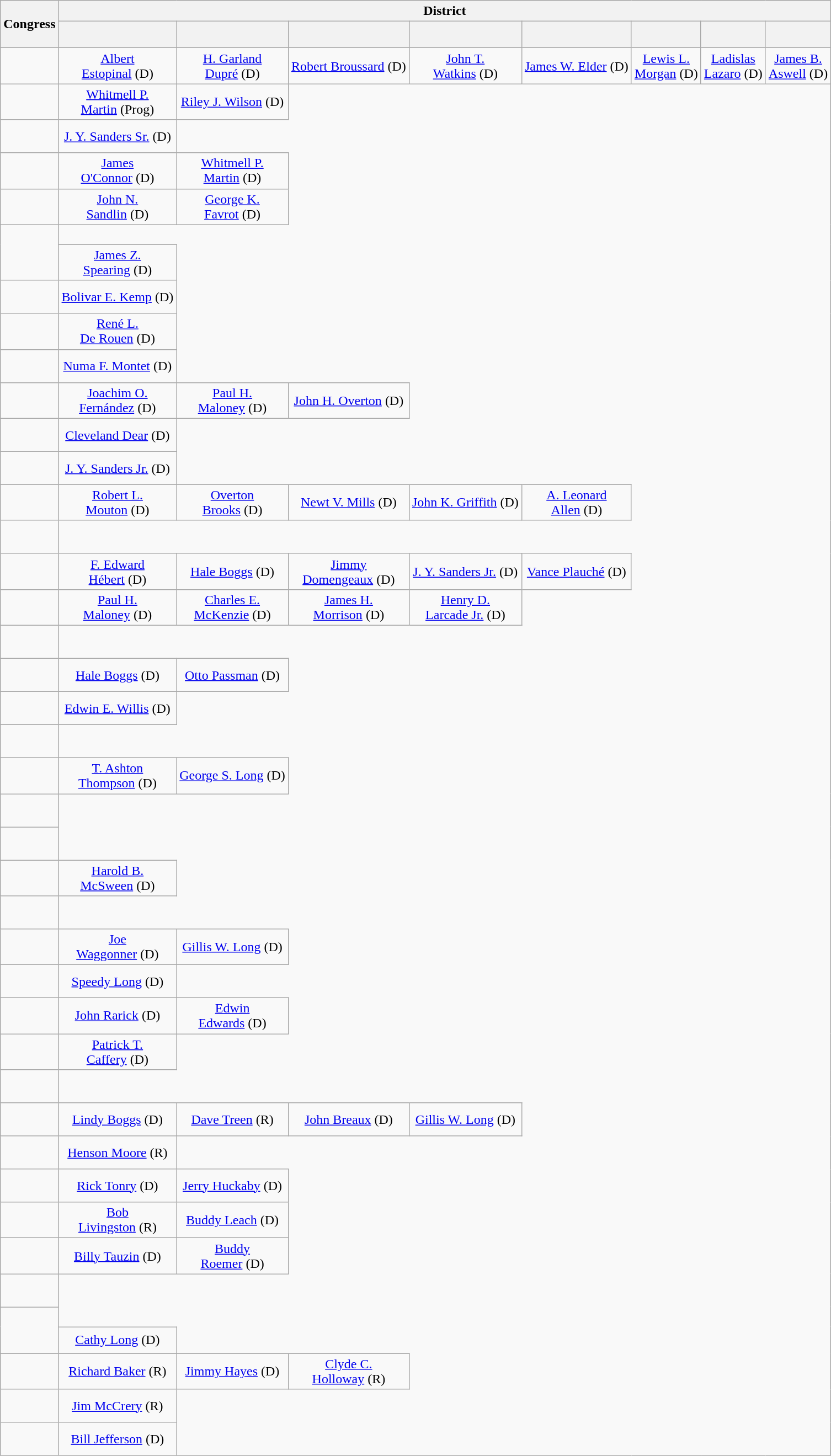<table class="wikitable sticky-header-multi sortable" style="text-align:center">
<tr>
<th rowspan=2  class=unsortable>Congress</th>
<th colspan=8>District</th>
</tr>
<tr style="height:2em">
<th class=unsortable></th>
<th class=unsortable></th>
<th class=unsortable></th>
<th class=unsortable></th>
<th class=unsortable></th>
<th class=unsortable></th>
<th class=unsortable></th>
<th class=unsortable></th>
</tr>
<tr style="height:2.5em">
<td><strong></strong> </td>
<td><a href='#'>Albert<br>Estopinal</a> (D)</td>
<td><a href='#'>H. Garland<br>Dupré</a> (D)</td>
<td><a href='#'>Robert Broussard</a> (D)</td>
<td><a href='#'>John T.<br>Watkins</a> (D)</td>
<td><a href='#'>James W. Elder</a> (D)</td>
<td><a href='#'>Lewis L.<br>Morgan</a> (D)</td>
<td><a href='#'>Ladislas<br>Lazaro</a> (D)</td>
<td><a href='#'>James B.<br>Aswell</a> (D)</td>
</tr>
<tr style="height:2.5em">
<td><strong></strong> </td>
<td><a href='#'>Whitmell P.<br>Martin</a> (Prog)</td>
<td><a href='#'>Riley J. Wilson</a> (D)</td>
</tr>
<tr style="height:2.5em">
<td><strong></strong> </td>
<td><a href='#'>J. Y. Sanders Sr.</a> (D)</td>
</tr>
<tr style="height:2.5em">
<td><strong></strong> </td>
<td><a href='#'>James<br>O'Connor</a> (D)</td>
<td><a href='#'>Whitmell P.<br>Martin</a> (D)</td>
</tr>
<tr style="height:2.5em">
<td><strong></strong> </td>
<td><a href='#'>John N.<br>Sandlin</a> (D)</td>
<td><a href='#'>George K.<br>Favrot</a> (D)</td>
</tr>
<tr style="height:1.5em">
<td rowspan=2><strong></strong> </td>
</tr>
<tr style="height:1.5em">
<td><a href='#'>James Z.<br>Spearing</a> (D)</td>
</tr>
<tr style="height:2.5em">
<td><strong></strong> </td>
<td><a href='#'>Bolivar E. Kemp</a> (D)</td>
</tr>
<tr style="height:2.5em">
<td><strong></strong> </td>
<td><a href='#'>René L.<br>De Rouen</a> (D)</td>
</tr>
<tr style="height:2.5em">
<td><strong></strong> </td>
<td><a href='#'>Numa F. Montet</a> (D)</td>
</tr>
<tr style="height:2.5em">
<td><strong></strong> </td>
<td><a href='#'>Joachim O.<br>Fernández</a> (D)</td>
<td><a href='#'>Paul H.<br>Maloney</a> (D)</td>
<td><a href='#'>John H. Overton</a> (D)</td>
</tr>
<tr style="height:2.5em">
<td><strong></strong> </td>
<td><a href='#'>Cleveland Dear</a> (D)</td>
</tr>
<tr style="height:2.5em">
<td><strong></strong> </td>
<td><a href='#'>J. Y. Sanders Jr.</a> (D)</td>
</tr>
<tr style="height:2.5em">
<td><strong></strong> </td>
<td><a href='#'>Robert L.<br>Mouton</a> (D)</td>
<td><a href='#'>Overton<br>Brooks</a> (D)</td>
<td><a href='#'>Newt V. Mills</a> (D)</td>
<td><a href='#'>John K. Griffith</a> (D)</td>
<td><a href='#'>A. Leonard<br>Allen</a> (D)</td>
</tr>
<tr style="height:2.5em">
<td><strong></strong> </td>
</tr>
<tr style="height:2.5em">
<td><strong></strong> </td>
<td><a href='#'>F. Edward<br>Hébert</a> (D)</td>
<td><a href='#'>Hale Boggs</a> (D)</td>
<td><a href='#'>Jimmy<br>Domengeaux</a> (D)</td>
<td><a href='#'>J. Y. Sanders Jr.</a> (D)</td>
<td><a href='#'>Vance Plauché</a> (D)</td>
</tr>
<tr style="height:2.5em">
<td><strong></strong> </td>
<td><a href='#'>Paul H.<br>Maloney</a> (D)</td>
<td><a href='#'>Charles E.<br>McKenzie</a> (D)</td>
<td><a href='#'>James H.<br>Morrison</a> (D)</td>
<td><a href='#'>Henry D.<br>Larcade Jr.</a> (D)</td>
</tr>
<tr style="height:2.5em">
<td><strong></strong> </td>
</tr>
<tr style="height:2.5em">
<td><strong></strong> </td>
<td><a href='#'>Hale Boggs</a> (D)</td>
<td><a href='#'>Otto Passman</a> (D)</td>
</tr>
<tr style="height:2.5em">
<td><strong></strong> </td>
<td><a href='#'>Edwin E. Willis</a> (D)</td>
</tr>
<tr style="height:2.5em">
<td><strong></strong> </td>
</tr>
<tr style="height:2.5em">
<td><strong></strong> </td>
<td><a href='#'>T. Ashton<br>Thompson</a> (D)</td>
<td><a href='#'>George S. Long</a> (D)</td>
</tr>
<tr style="height:2.5em">
<td><strong></strong> </td>
</tr>
<tr style="height:2.5em">
<td><strong></strong> </td>
</tr>
<tr style="height:2.5em">
<td><strong></strong> </td>
<td><a href='#'>Harold B.<br>McSween</a> (D)</td>
</tr>
<tr style="height:2.5em">
<td><strong></strong> </td>
</tr>
<tr style="height:2.5em">
<td><strong></strong> </td>
<td><a href='#'>Joe<br>Waggonner</a> (D)</td>
<td><a href='#'>Gillis W. Long</a> (D)</td>
</tr>
<tr style="height:2.5em">
<td><strong></strong> </td>
<td><a href='#'>Speedy Long</a> (D)</td>
</tr>
<tr style="height:2.5em">
<td><strong></strong> </td>
<td><a href='#'>John Rarick</a> (D)</td>
<td><a href='#'>Edwin<br>Edwards</a> (D)</td>
</tr>
<tr style="height:2.5em">
<td><strong></strong> </td>
<td><a href='#'>Patrick T.<br>Caffery</a> (D)</td>
</tr>
<tr style="height:2.5em">
<td><strong></strong> </td>
</tr>
<tr style="height:2.5em">
<td><strong></strong> </td>
<td><a href='#'>Lindy Boggs</a> (D)</td>
<td><a href='#'>Dave Treen</a> (R)</td>
<td><a href='#'>John Breaux</a> (D)</td>
<td><a href='#'>Gillis W. Long</a> (D)</td>
</tr>
<tr style="height:2.5em">
<td><strong></strong> </td>
<td><a href='#'>Henson Moore</a> (R)</td>
</tr>
<tr style="height:2.5em">
<td><strong></strong> </td>
<td><a href='#'>Rick Tonry</a> (D)</td>
<td><a href='#'>Jerry Huckaby</a> (D)</td>
</tr>
<tr style="height:2.5em">
<td><strong></strong> </td>
<td><a href='#'>Bob<br>Livingston</a> (R)</td>
<td><a href='#'>Buddy Leach</a> (D)</td>
</tr>
<tr style="height:2.5em">
<td><strong></strong> </td>
<td><a href='#'>Billy Tauzin</a> (D)</td>
<td><a href='#'>Buddy<br>Roemer</a> (D)</td>
</tr>
<tr style="height:2.5em">
<td><strong></strong> </td>
</tr>
<tr style="height:1.5em">
<td rowspan=2><strong></strong> </td>
</tr>
<tr style="height:2em">
<td><a href='#'>Cathy Long</a> (D)</td>
</tr>
<tr style="height:2.5em">
<td><strong></strong> </td>
<td><a href='#'>Richard Baker</a> (R)</td>
<td><a href='#'>Jimmy Hayes</a> (D)</td>
<td><a href='#'>Clyde C.<br>Holloway</a> (R)</td>
</tr>
<tr style="height:2.5em">
<td><strong></strong> </td>
<td><a href='#'>Jim McCrery</a> (R)</td>
</tr>
<tr style="height:2.5em">
<td><strong></strong> </td>
<td><a href='#'>Bill Jefferson</a> (D)</td>
</tr>
</table>
